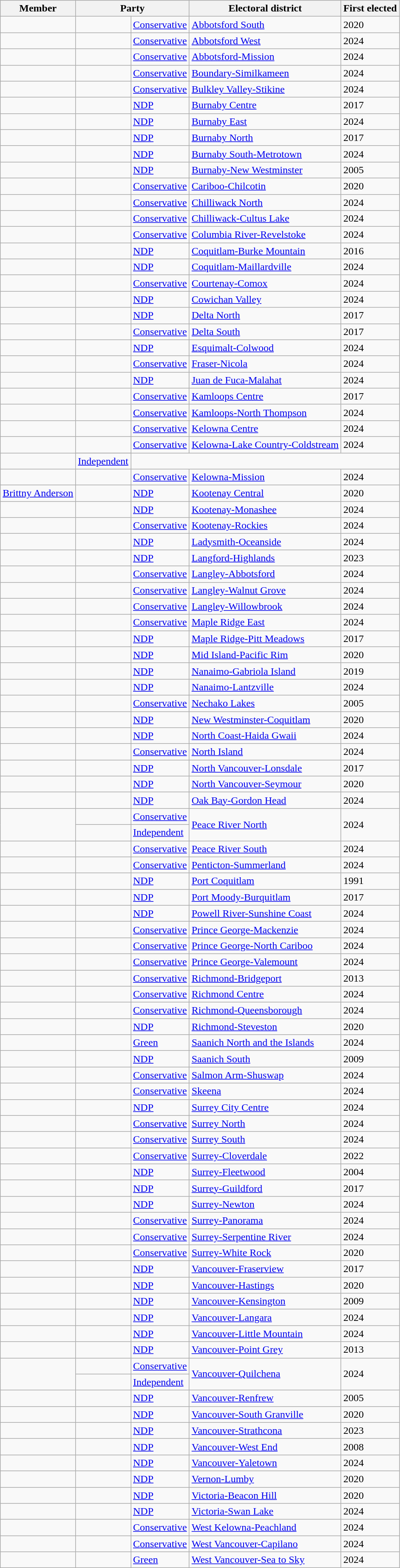<table class="wikitable sortable">
<tr>
<th>Member</th>
<th colspan="2">Party</th>
<th>Electoral district</th>
<th>First elected</th>
</tr>
<tr>
<td></td>
<td></td>
<td><a href='#'>Conservative</a></td>
<td><a href='#'>Abbotsford South</a></td>
<td>2020</td>
</tr>
<tr>
<td></td>
<td></td>
<td><a href='#'>Conservative</a></td>
<td><a href='#'>Abbotsford West</a></td>
<td>2024</td>
</tr>
<tr>
<td></td>
<td></td>
<td><a href='#'>Conservative</a></td>
<td><a href='#'>Abbotsford-Mission</a></td>
<td>2024</td>
</tr>
<tr>
<td></td>
<td></td>
<td><a href='#'>Conservative</a></td>
<td><a href='#'>Boundary-Similkameen</a></td>
<td>2024</td>
</tr>
<tr>
<td></td>
<td></td>
<td><a href='#'>Conservative</a></td>
<td><a href='#'>Bulkley Valley-Stikine</a></td>
<td>2024</td>
</tr>
<tr>
<td></td>
<td></td>
<td><a href='#'>NDP</a></td>
<td><a href='#'>Burnaby Centre</a></td>
<td>2017</td>
</tr>
<tr>
<td></td>
<td></td>
<td><a href='#'>NDP</a></td>
<td><a href='#'>Burnaby East</a></td>
<td>2024</td>
</tr>
<tr>
<td></td>
<td></td>
<td><a href='#'>NDP</a></td>
<td><a href='#'>Burnaby North</a></td>
<td>2017</td>
</tr>
<tr>
<td></td>
<td></td>
<td><a href='#'>NDP</a></td>
<td><a href='#'>Burnaby South-Metrotown</a></td>
<td>2024</td>
</tr>
<tr>
<td></td>
<td></td>
<td><a href='#'>NDP</a></td>
<td><a href='#'>Burnaby-New Westminster</a></td>
<td>2005</td>
</tr>
<tr>
<td></td>
<td></td>
<td><a href='#'>Conservative</a></td>
<td><a href='#'>Cariboo-Chilcotin</a></td>
<td>2020</td>
</tr>
<tr>
<td></td>
<td></td>
<td><a href='#'>Conservative</a></td>
<td><a href='#'>Chilliwack North</a></td>
<td>2024</td>
</tr>
<tr>
<td></td>
<td></td>
<td><a href='#'>Conservative</a></td>
<td><a href='#'>Chilliwack-Cultus Lake</a></td>
<td>2024</td>
</tr>
<tr>
<td></td>
<td></td>
<td><a href='#'>Conservative</a></td>
<td><a href='#'>Columbia River-Revelstoke</a></td>
<td>2024</td>
</tr>
<tr>
<td></td>
<td></td>
<td><a href='#'>NDP</a></td>
<td><a href='#'>Coquitlam-Burke Mountain</a></td>
<td>2016</td>
</tr>
<tr>
<td></td>
<td></td>
<td><a href='#'>NDP</a></td>
<td><a href='#'>Coquitlam-Maillardville</a></td>
<td>2024</td>
</tr>
<tr>
<td></td>
<td></td>
<td><a href='#'>Conservative</a></td>
<td><a href='#'>Courtenay-Comox</a></td>
<td>2024</td>
</tr>
<tr>
<td></td>
<td></td>
<td><a href='#'>NDP</a></td>
<td><a href='#'>Cowichan Valley</a></td>
<td>2024</td>
</tr>
<tr>
<td></td>
<td></td>
<td><a href='#'>NDP</a></td>
<td><a href='#'>Delta North</a></td>
<td>2017</td>
</tr>
<tr>
<td></td>
<td></td>
<td><a href='#'>Conservative</a></td>
<td><a href='#'>Delta South</a></td>
<td>2017</td>
</tr>
<tr>
<td></td>
<td></td>
<td><a href='#'>NDP</a></td>
<td><a href='#'>Esquimalt-Colwood</a></td>
<td>2024</td>
</tr>
<tr>
<td></td>
<td></td>
<td><a href='#'>Conservative</a></td>
<td><a href='#'>Fraser-Nicola</a></td>
<td>2024</td>
</tr>
<tr>
<td></td>
<td></td>
<td><a href='#'>NDP</a></td>
<td><a href='#'>Juan de Fuca-Malahat</a></td>
<td>2024</td>
</tr>
<tr>
<td></td>
<td></td>
<td><a href='#'>Conservative</a></td>
<td><a href='#'>Kamloops Centre</a></td>
<td>2017</td>
</tr>
<tr>
<td></td>
<td></td>
<td><a href='#'>Conservative</a></td>
<td><a href='#'>Kamloops-North Thompson</a></td>
<td>2024</td>
</tr>
<tr>
<td></td>
<td></td>
<td><a href='#'>Conservative</a></td>
<td><a href='#'>Kelowna Centre</a></td>
<td>2024</td>
</tr>
<tr>
<td rowspan="2"></td>
<td></td>
<td><a href='#'>Conservative</a></td>
<td rowspan="2"><a href='#'>Kelowna-Lake Country-Coldstream</a></td>
<td rowspan="2">2024</td>
</tr>
<tr>
</tr>
<tr>
<td></td>
<td><a href='#'>Independent</a></td>
</tr>
<tr>
<td></td>
<td></td>
<td><a href='#'>Conservative</a></td>
<td><a href='#'>Kelowna-Mission</a></td>
<td>2024</td>
</tr>
<tr>
<td><a href='#'>Brittny Anderson</a></td>
<td></td>
<td><a href='#'>NDP</a></td>
<td><a href='#'>Kootenay Central</a></td>
<td>2020</td>
</tr>
<tr>
<td></td>
<td></td>
<td><a href='#'>NDP</a></td>
<td><a href='#'>Kootenay-Monashee</a></td>
<td>2024</td>
</tr>
<tr>
<td></td>
<td></td>
<td><a href='#'>Conservative</a></td>
<td><a href='#'>Kootenay-Rockies</a></td>
<td>2024</td>
</tr>
<tr>
<td></td>
<td></td>
<td><a href='#'>NDP</a></td>
<td><a href='#'>Ladysmith-Oceanside</a></td>
<td>2024</td>
</tr>
<tr>
<td></td>
<td></td>
<td><a href='#'>NDP</a></td>
<td><a href='#'>Langford-Highlands</a></td>
<td>2023</td>
</tr>
<tr>
<td></td>
<td></td>
<td><a href='#'>Conservative</a></td>
<td><a href='#'>Langley-Abbotsford</a></td>
<td>2024</td>
</tr>
<tr>
<td></td>
<td></td>
<td><a href='#'>Conservative</a></td>
<td><a href='#'>Langley-Walnut Grove</a></td>
<td>2024</td>
</tr>
<tr>
<td></td>
<td></td>
<td><a href='#'>Conservative</a></td>
<td><a href='#'>Langley-Willowbrook</a></td>
<td>2024</td>
</tr>
<tr>
<td></td>
<td></td>
<td><a href='#'>Conservative</a></td>
<td><a href='#'>Maple Ridge East</a></td>
<td>2024</td>
</tr>
<tr>
<td></td>
<td></td>
<td><a href='#'>NDP</a></td>
<td><a href='#'>Maple Ridge-Pitt Meadows</a></td>
<td>2017</td>
</tr>
<tr>
<td></td>
<td></td>
<td><a href='#'>NDP</a></td>
<td><a href='#'>Mid Island-Pacific Rim</a></td>
<td>2020</td>
</tr>
<tr>
<td></td>
<td></td>
<td><a href='#'>NDP</a></td>
<td><a href='#'>Nanaimo-Gabriola Island</a></td>
<td>2019</td>
</tr>
<tr>
<td></td>
<td></td>
<td><a href='#'>NDP</a></td>
<td><a href='#'>Nanaimo-Lantzville</a></td>
<td>2024</td>
</tr>
<tr>
<td></td>
<td></td>
<td><a href='#'>Conservative</a></td>
<td><a href='#'>Nechako Lakes</a></td>
<td>2005</td>
</tr>
<tr>
<td></td>
<td></td>
<td><a href='#'>NDP</a></td>
<td><a href='#'>New Westminster-Coquitlam</a></td>
<td>2020</td>
</tr>
<tr>
<td></td>
<td></td>
<td><a href='#'>NDP</a></td>
<td><a href='#'>North Coast-Haida Gwaii</a></td>
<td>2024</td>
</tr>
<tr>
<td></td>
<td></td>
<td><a href='#'>Conservative</a></td>
<td><a href='#'>North Island</a></td>
<td>2024</td>
</tr>
<tr>
<td></td>
<td></td>
<td><a href='#'>NDP</a></td>
<td><a href='#'>North Vancouver-Lonsdale</a></td>
<td>2017</td>
</tr>
<tr>
<td></td>
<td></td>
<td><a href='#'>NDP</a></td>
<td><a href='#'>North Vancouver-Seymour</a></td>
<td>2020</td>
</tr>
<tr>
<td></td>
<td></td>
<td><a href='#'>NDP</a></td>
<td><a href='#'>Oak Bay-Gordon Head</a></td>
<td>2024</td>
</tr>
<tr>
<td rowspan="2"></td>
<td></td>
<td><a href='#'>Conservative</a></td>
<td rowspan="2"><a href='#'>Peace River North</a></td>
<td rowspan="2">2024</td>
</tr>
<tr>
<td></td>
<td><a href='#'>Independent</a></td>
</tr>
<tr>
<td></td>
<td></td>
<td><a href='#'>Conservative</a></td>
<td><a href='#'>Peace River South</a></td>
<td>2024</td>
</tr>
<tr>
<td></td>
<td></td>
<td><a href='#'>Conservative</a></td>
<td><a href='#'>Penticton-Summerland</a></td>
<td>2024</td>
</tr>
<tr>
<td></td>
<td></td>
<td><a href='#'>NDP</a></td>
<td><a href='#'>Port Coquitlam</a></td>
<td>1991</td>
</tr>
<tr>
<td></td>
<td></td>
<td><a href='#'>NDP</a></td>
<td><a href='#'>Port Moody-Burquitlam</a></td>
<td>2017</td>
</tr>
<tr>
<td></td>
<td></td>
<td><a href='#'>NDP</a></td>
<td><a href='#'>Powell River-Sunshine Coast</a></td>
<td>2024</td>
</tr>
<tr>
<td></td>
<td></td>
<td><a href='#'>Conservative</a></td>
<td><a href='#'>Prince George-Mackenzie</a></td>
<td>2024</td>
</tr>
<tr>
<td></td>
<td></td>
<td><a href='#'>Conservative</a></td>
<td><a href='#'>Prince George-North Cariboo</a></td>
<td>2024</td>
</tr>
<tr>
<td></td>
<td></td>
<td><a href='#'>Conservative</a></td>
<td><a href='#'>Prince George-Valemount</a></td>
<td>2024</td>
</tr>
<tr>
<td></td>
<td></td>
<td><a href='#'>Conservative</a></td>
<td><a href='#'>Richmond-Bridgeport</a></td>
<td>2013</td>
</tr>
<tr>
<td></td>
<td></td>
<td><a href='#'>Conservative</a></td>
<td><a href='#'>Richmond Centre</a></td>
<td>2024</td>
</tr>
<tr>
<td></td>
<td></td>
<td><a href='#'>Conservative</a></td>
<td><a href='#'>Richmond-Queensborough</a></td>
<td>2024</td>
</tr>
<tr>
<td></td>
<td></td>
<td><a href='#'>NDP</a></td>
<td><a href='#'>Richmond-Steveston</a></td>
<td>2020</td>
</tr>
<tr>
<td></td>
<td></td>
<td><a href='#'>Green</a></td>
<td><a href='#'>Saanich North and the Islands</a></td>
<td>2024</td>
</tr>
<tr>
<td></td>
<td></td>
<td><a href='#'>NDP</a></td>
<td><a href='#'>Saanich South</a></td>
<td>2009</td>
</tr>
<tr>
<td></td>
<td></td>
<td><a href='#'>Conservative</a></td>
<td><a href='#'>Salmon Arm-Shuswap</a></td>
<td>2024</td>
</tr>
<tr>
<td></td>
<td></td>
<td><a href='#'>Conservative</a></td>
<td><a href='#'>Skeena</a></td>
<td>2024</td>
</tr>
<tr>
<td></td>
<td></td>
<td><a href='#'>NDP</a></td>
<td><a href='#'>Surrey City Centre</a></td>
<td>2024</td>
</tr>
<tr>
<td></td>
<td></td>
<td><a href='#'>Conservative</a></td>
<td><a href='#'>Surrey North</a></td>
<td>2024</td>
</tr>
<tr>
<td></td>
<td></td>
<td><a href='#'>Conservative</a></td>
<td><a href='#'>Surrey South</a></td>
<td>2024</td>
</tr>
<tr>
<td></td>
<td></td>
<td><a href='#'>Conservative</a></td>
<td><a href='#'>Surrey-Cloverdale</a></td>
<td>2022</td>
</tr>
<tr>
<td></td>
<td></td>
<td><a href='#'>NDP</a></td>
<td><a href='#'>Surrey-Fleetwood</a></td>
<td>2004</td>
</tr>
<tr>
<td></td>
<td></td>
<td><a href='#'>NDP</a></td>
<td><a href='#'>Surrey-Guildford</a></td>
<td>2017</td>
</tr>
<tr>
<td></td>
<td></td>
<td><a href='#'>NDP</a></td>
<td><a href='#'>Surrey-Newton</a></td>
<td>2024</td>
</tr>
<tr>
<td></td>
<td></td>
<td><a href='#'>Conservative</a></td>
<td><a href='#'>Surrey-Panorama</a></td>
<td>2024</td>
</tr>
<tr>
<td></td>
<td></td>
<td><a href='#'>Conservative</a></td>
<td><a href='#'>Surrey-Serpentine River</a></td>
<td>2024</td>
</tr>
<tr>
<td></td>
<td></td>
<td><a href='#'>Conservative</a></td>
<td><a href='#'>Surrey-White Rock</a></td>
<td>2020</td>
</tr>
<tr>
<td></td>
<td></td>
<td><a href='#'>NDP</a></td>
<td><a href='#'>Vancouver-Fraserview</a></td>
<td>2017</td>
</tr>
<tr>
<td></td>
<td></td>
<td><a href='#'>NDP</a></td>
<td><a href='#'>Vancouver-Hastings</a></td>
<td>2020</td>
</tr>
<tr>
<td></td>
<td></td>
<td><a href='#'>NDP</a></td>
<td><a href='#'>Vancouver-Kensington</a></td>
<td>2009</td>
</tr>
<tr>
<td></td>
<td></td>
<td><a href='#'>NDP</a></td>
<td><a href='#'>Vancouver-Langara</a></td>
<td>2024</td>
</tr>
<tr>
<td></td>
<td></td>
<td><a href='#'>NDP</a></td>
<td><a href='#'>Vancouver-Little Mountain</a></td>
<td>2024</td>
</tr>
<tr>
<td></td>
<td></td>
<td><a href='#'>NDP</a></td>
<td><a href='#'>Vancouver-Point Grey</a></td>
<td>2013</td>
</tr>
<tr>
<td rowspan="2"></td>
<td></td>
<td><a href='#'>Conservative</a></td>
<td rowspan="2"><a href='#'>Vancouver-Quilchena</a></td>
<td rowspan="2">2024</td>
</tr>
<tr>
<td></td>
<td><a href='#'>Independent</a></td>
</tr>
<tr>
<td></td>
<td></td>
<td><a href='#'>NDP</a></td>
<td><a href='#'>Vancouver-Renfrew</a></td>
<td>2005</td>
</tr>
<tr>
<td></td>
<td></td>
<td><a href='#'>NDP</a></td>
<td><a href='#'>Vancouver-South Granville</a></td>
<td>2020</td>
</tr>
<tr>
<td></td>
<td></td>
<td><a href='#'>NDP</a></td>
<td><a href='#'>Vancouver-Strathcona</a></td>
<td>2023</td>
</tr>
<tr>
<td></td>
<td></td>
<td><a href='#'>NDP</a></td>
<td><a href='#'>Vancouver-West End</a></td>
<td>2008</td>
</tr>
<tr>
<td></td>
<td></td>
<td><a href='#'>NDP</a></td>
<td><a href='#'>Vancouver-Yaletown</a></td>
<td>2024</td>
</tr>
<tr>
<td></td>
<td></td>
<td><a href='#'>NDP</a></td>
<td><a href='#'>Vernon-Lumby</a></td>
<td>2020</td>
</tr>
<tr>
<td></td>
<td></td>
<td><a href='#'>NDP</a></td>
<td><a href='#'>Victoria-Beacon Hill</a></td>
<td>2020</td>
</tr>
<tr>
<td></td>
<td></td>
<td><a href='#'>NDP</a></td>
<td><a href='#'>Victoria-Swan Lake</a></td>
<td>2024</td>
</tr>
<tr>
<td></td>
<td></td>
<td><a href='#'>Conservative</a></td>
<td><a href='#'>West Kelowna-Peachland</a></td>
<td>2024</td>
</tr>
<tr>
<td></td>
<td></td>
<td><a href='#'>Conservative</a></td>
<td><a href='#'>West Vancouver-Capilano</a></td>
<td>2024</td>
</tr>
<tr>
<td></td>
<td></td>
<td><a href='#'>Green</a></td>
<td><a href='#'>West Vancouver-Sea to Sky</a></td>
<td>2024</td>
</tr>
</table>
